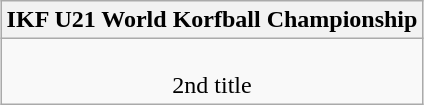<table class=wikitable style="text-align:center; margin:auto">
<tr>
<th>IKF U21 World Korfball Championship</th>
</tr>
<tr>
<td> <br> 2nd title</td>
</tr>
</table>
